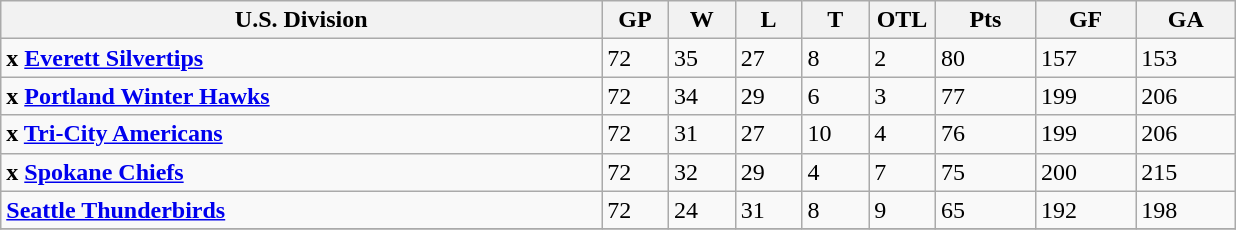<table class="wikitable">
<tr>
<th width="45%">U.S. Division</th>
<th width="5%">GP</th>
<th width="5%">W</th>
<th width="5%">L</th>
<th width="5%">T</th>
<th width="5%">OTL</th>
<th width="7.5%">Pts</th>
<th width="7.5%">GF</th>
<th width="7.5%">GA</th>
</tr>
<tr>
<td><strong>x <a href='#'>Everett Silvertips</a></strong></td>
<td>72</td>
<td>35</td>
<td>27</td>
<td>8</td>
<td>2</td>
<td>80</td>
<td>157</td>
<td>153</td>
</tr>
<tr>
<td><strong>x <a href='#'>Portland Winter Hawks</a></strong></td>
<td>72</td>
<td>34</td>
<td>29</td>
<td>6</td>
<td>3</td>
<td>77</td>
<td>199</td>
<td>206</td>
</tr>
<tr>
<td><strong>x <a href='#'>Tri-City Americans</a></strong></td>
<td>72</td>
<td>31</td>
<td>27</td>
<td>10</td>
<td>4</td>
<td>76</td>
<td>199</td>
<td>206</td>
</tr>
<tr>
<td><strong>x <a href='#'>Spokane Chiefs</a></strong></td>
<td>72</td>
<td>32</td>
<td>29</td>
<td>4</td>
<td>7</td>
<td>75</td>
<td>200</td>
<td>215</td>
</tr>
<tr>
<td><strong><a href='#'>Seattle Thunderbirds</a></strong></td>
<td>72</td>
<td>24</td>
<td>31</td>
<td>8</td>
<td>9</td>
<td>65</td>
<td>192</td>
<td>198</td>
</tr>
<tr>
</tr>
</table>
